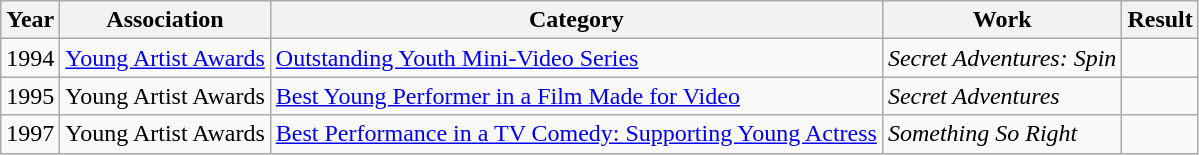<table class="wikitable sortable">
<tr>
<th>Year</th>
<th>Association</th>
<th>Category</th>
<th>Work</th>
<th>Result</th>
</tr>
<tr>
<td align="center">1994</td>
<td><a href='#'>Young Artist Awards</a></td>
<td><a href='#'>Outstanding Youth Mini-Video Series</a></td>
<td><em>Secret Adventures: Spin</em></td>
<td></td>
</tr>
<tr>
<td align="center">1995</td>
<td>Young Artist Awards</td>
<td><a href='#'>Best Young Performer in a Film Made for Video</a></td>
<td><em>Secret Adventures</em></td>
<td></td>
</tr>
<tr>
<td align="center">1997</td>
<td>Young Artist Awards</td>
<td><a href='#'>Best Performance in a TV Comedy: Supporting Young Actress</a></td>
<td><em>Something So Right</em></td>
<td></td>
</tr>
</table>
